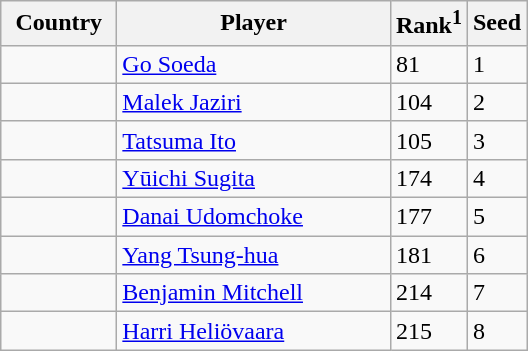<table class="sortable wikitable">
<tr>
<th width="70">Country</th>
<th width="175">Player</th>
<th>Rank<sup>1</sup></th>
<th>Seed</th>
</tr>
<tr>
<td></td>
<td><a href='#'>Go Soeda</a></td>
<td>81</td>
<td>1</td>
</tr>
<tr>
<td></td>
<td><a href='#'>Malek Jaziri</a></td>
<td>104</td>
<td>2</td>
</tr>
<tr>
<td></td>
<td><a href='#'>Tatsuma Ito</a></td>
<td>105</td>
<td>3</td>
</tr>
<tr>
<td></td>
<td><a href='#'>Yūichi Sugita</a></td>
<td>174</td>
<td>4</td>
</tr>
<tr>
<td></td>
<td><a href='#'>Danai Udomchoke</a></td>
<td>177</td>
<td>5</td>
</tr>
<tr>
<td></td>
<td><a href='#'>Yang Tsung-hua</a></td>
<td>181</td>
<td>6</td>
</tr>
<tr>
<td></td>
<td><a href='#'>Benjamin Mitchell</a></td>
<td>214</td>
<td>7</td>
</tr>
<tr>
<td></td>
<td><a href='#'>Harri Heliövaara</a></td>
<td>215</td>
<td>8</td>
</tr>
</table>
